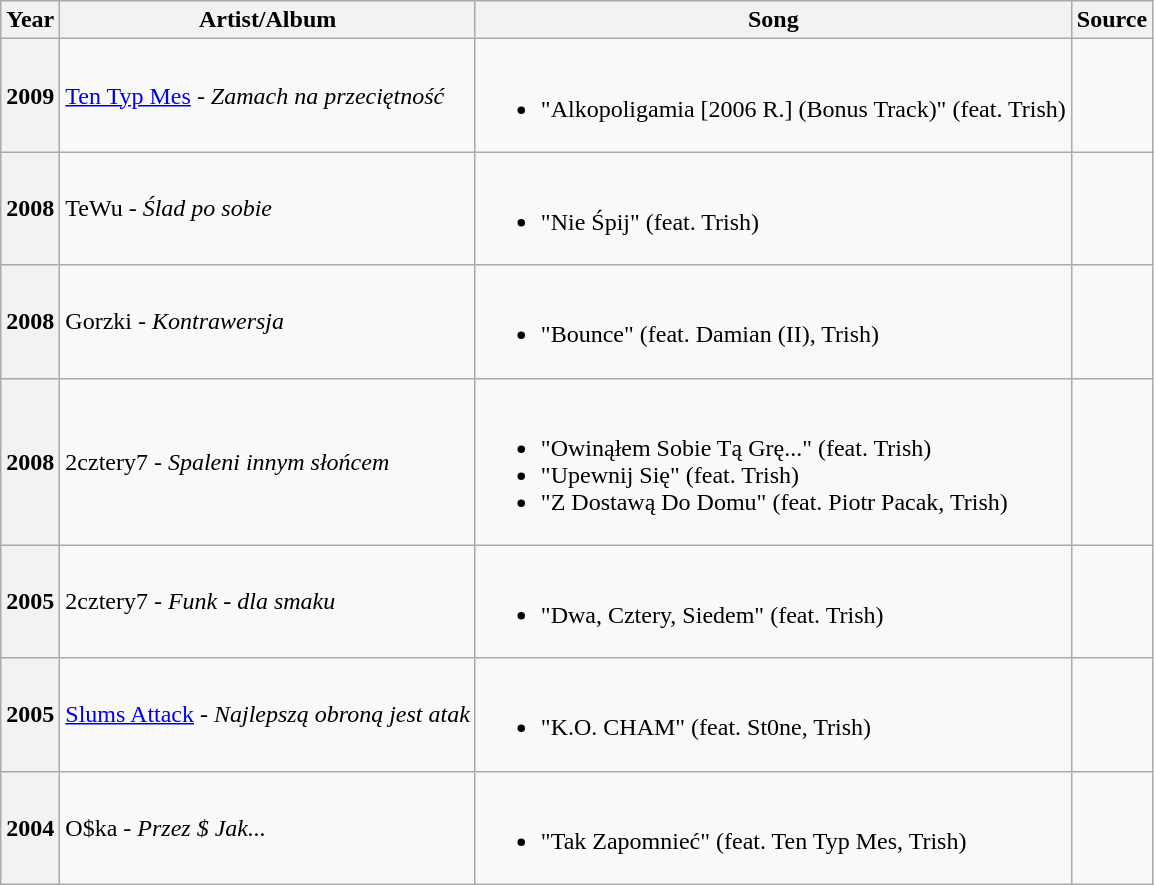<table class="wikitable plainrowheaders sortable">
<tr>
<th scope="col">Year</th>
<th scope="col">Artist/Album</th>
<th scope="col">Song</th>
<th scope="col" class="unsortable">Source</th>
</tr>
<tr>
<th scope="row">2009</th>
<td><a href='#'>Ten Typ Mes</a> - <em>Zamach na przeciętność</em></td>
<td><br><ul><li>"Alkopoligamia [2006 R.] (Bonus Track)" (feat. Trish)</li></ul></td>
<td></td>
</tr>
<tr>
<th scope="row">2008</th>
<td>TeWu - <em>Ślad po sobie</em></td>
<td><br><ul><li>"Nie Śpij" (feat. Trish)</li></ul></td>
<td></td>
</tr>
<tr>
<th scope="row">2008</th>
<td>Gorzki - <em>Kontrawersja</em></td>
<td><br><ul><li>"Bounce" (feat. Damian (II), Trish)</li></ul></td>
<td></td>
</tr>
<tr>
<th scope="row">2008</th>
<td>2cztery7 - <em>Spaleni innym słońcem</em></td>
<td><br><ul><li>"Owinąłem Sobie Tą Grę..." (feat. Trish)</li><li>"Upewnij Się" (feat. Trish)</li><li>"Z Dostawą Do Domu" (feat. Piotr Pacak, Trish)</li></ul></td>
<td></td>
</tr>
<tr>
<th scope="row">2005</th>
<td>2cztery7 - <em>Funk - dla smaku</em></td>
<td><br><ul><li>"Dwa, Cztery, Siedem" (feat. Trish)</li></ul></td>
<td></td>
</tr>
<tr>
<th scope="row">2005</th>
<td><a href='#'>Slums Attack</a> - <em>Najlepszą obroną jest atak</em></td>
<td><br><ul><li>"K.O. CHAM" (feat. St0ne, Trish)</li></ul></td>
<td></td>
</tr>
<tr>
<th scope="row">2004</th>
<td>O$ka - <em>Przez $ Jak...</em></td>
<td><br><ul><li>"Tak Zapomnieć" (feat. Ten Typ Mes, Trish)</li></ul></td>
<td></td>
</tr>
</table>
